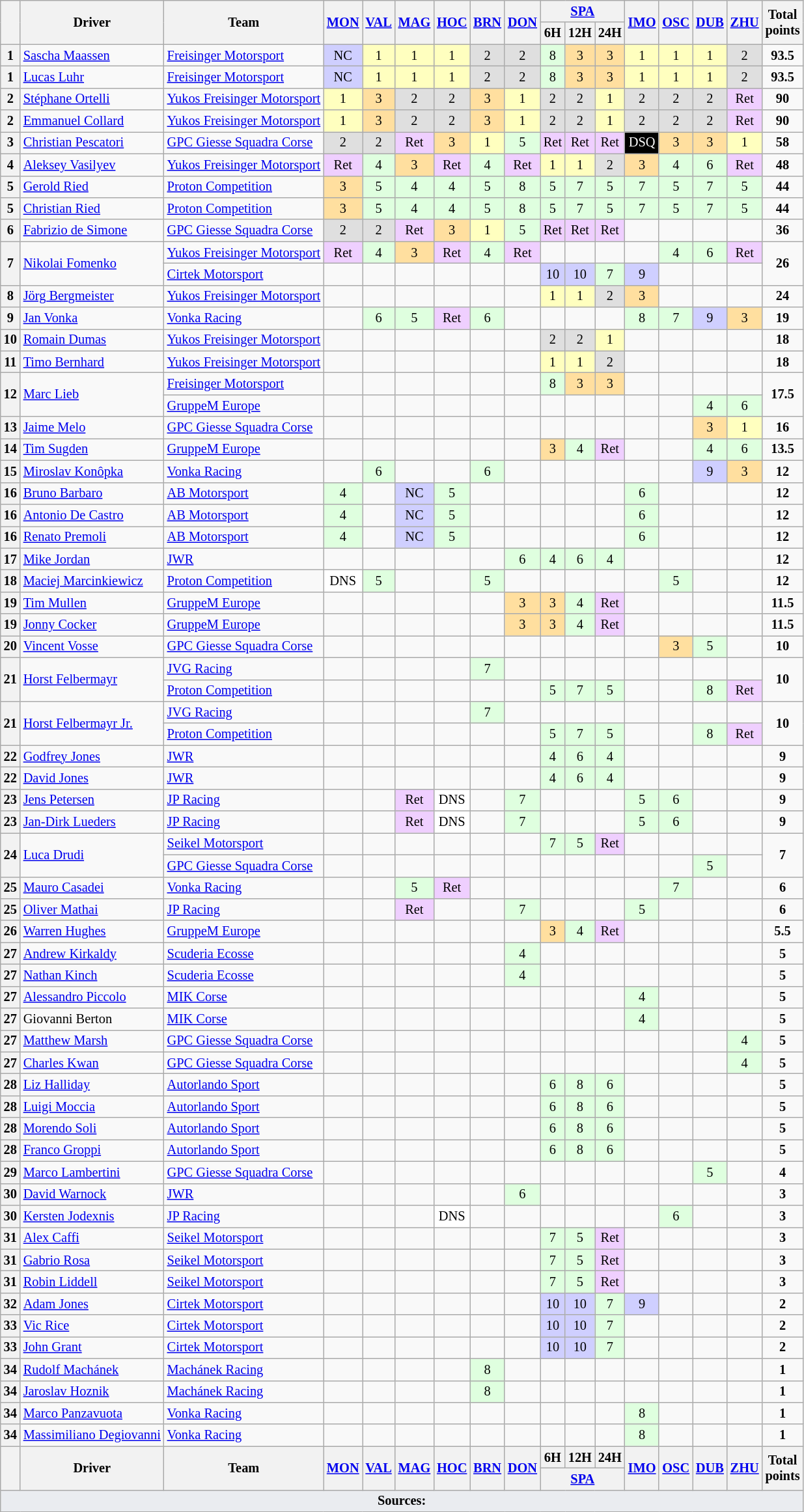<table class="wikitable" style="font-size: 85%; text-align:center;">
<tr>
<th rowspan=2 valign=middle></th>
<th rowspan=2 valign=middle>Driver</th>
<th rowspan=2 valign=middle>Team</th>
<th rowspan=2><a href='#'>MON</a><br></th>
<th rowspan=2><a href='#'>VAL</a><br></th>
<th rowspan=2><a href='#'>MAG</a><br></th>
<th rowspan=2><a href='#'>HOC</a><br></th>
<th rowspan=2><a href='#'>BRN</a><br></th>
<th rowspan=2><a href='#'>DON</a><br></th>
<th colspan=3><a href='#'>SPA</a> </th>
<th rowspan=2><a href='#'>IMO</a><br></th>
<th rowspan=2><a href='#'>OSC</a><br></th>
<th rowspan=2><a href='#'>DUB</a><br></th>
<th rowspan=2><a href='#'>ZHU</a><br></th>
<th rowspan=2 valign=middle>Total<br>points</th>
</tr>
<tr>
<th>6H</th>
<th>12H</th>
<th>24H</th>
</tr>
<tr>
<th>1</th>
<td align=left> <a href='#'>Sascha Maassen</a></td>
<td align=left> <a href='#'>Freisinger Motorsport</a></td>
<td style="background:#CFCFFF;">NC</td>
<td style="background:#FFFFBF;">1</td>
<td style="background:#FFFFBF;">1</td>
<td style="background:#FFFFBF;">1</td>
<td style="background:#DFDFDF;">2</td>
<td style="background:#DFDFDF;">2</td>
<td style="background:#DFFFDF;">8</td>
<td style="background:#FFDF9F;">3</td>
<td style="background:#FFDF9F;">3</td>
<td style="background:#FFFFBF;">1</td>
<td style="background:#FFFFBF;">1</td>
<td style="background:#FFFFBF;">1</td>
<td style="background:#DFDFDF;">2</td>
<td><strong>93.5</strong></td>
</tr>
<tr>
<th>1</th>
<td align=left> <a href='#'>Lucas Luhr</a></td>
<td align=left> <a href='#'>Freisinger Motorsport</a></td>
<td style="background:#CFCFFF;">NC</td>
<td style="background:#FFFFBF;">1</td>
<td style="background:#FFFFBF;">1</td>
<td style="background:#FFFFBF;">1</td>
<td style="background:#DFDFDF;">2</td>
<td style="background:#DFDFDF;">2</td>
<td style="background:#DFFFDF;">8</td>
<td style="background:#FFDF9F;">3</td>
<td style="background:#FFDF9F;">3</td>
<td style="background:#FFFFBF;">1</td>
<td style="background:#FFFFBF;">1</td>
<td style="background:#FFFFBF;">1</td>
<td style="background:#DFDFDF;">2</td>
<td><strong>93.5</strong></td>
</tr>
<tr>
<th>2</th>
<td align=left> <a href='#'>Stéphane Ortelli</a></td>
<td align=left> <a href='#'>Yukos Freisinger Motorsport</a></td>
<td style="background:#FFFFBF;">1</td>
<td style="background:#FFDF9F;">3</td>
<td style="background:#DFDFDF;">2</td>
<td style="background:#DFDFDF;">2</td>
<td style="background:#FFDF9F;">3</td>
<td style="background:#FFFFBF;">1</td>
<td style="background:#DFDFDF;">2</td>
<td style="background:#DFDFDF;">2</td>
<td style="background:#FFFFBF;">1</td>
<td style="background:#DFDFDF;">2</td>
<td style="background:#DFDFDF;">2</td>
<td style="background:#DFDFDF;">2</td>
<td style="background:#EFCFFF;">Ret</td>
<td><strong>90</strong></td>
</tr>
<tr>
<th>2</th>
<td align=left> <a href='#'>Emmanuel Collard</a></td>
<td align=left> <a href='#'>Yukos Freisinger Motorsport</a></td>
<td style="background:#FFFFBF;">1</td>
<td style="background:#FFDF9F;">3</td>
<td style="background:#DFDFDF;">2</td>
<td style="background:#DFDFDF;">2</td>
<td style="background:#FFDF9F;">3</td>
<td style="background:#FFFFBF;">1</td>
<td style="background:#DFDFDF;">2</td>
<td style="background:#DFDFDF;">2</td>
<td style="background:#FFFFBF;">1</td>
<td style="background:#DFDFDF;">2</td>
<td style="background:#DFDFDF;">2</td>
<td style="background:#DFDFDF;">2</td>
<td style="background:#EFCFFF;">Ret</td>
<td><strong>90</strong></td>
</tr>
<tr>
<th>3</th>
<td align=left> <a href='#'>Christian Pescatori</a></td>
<td align=left> <a href='#'>GPC Giesse Squadra Corse</a></td>
<td style="background:#DFDFDF;">2</td>
<td style="background:#DFDFDF;">2</td>
<td style="background:#EFCFFF;">Ret</td>
<td style="background:#FFDF9F;">3</td>
<td style="background:#FFFFBF;">1</td>
<td style="background:#DFFFDF;">5</td>
<td style="background:#EFCFFF;">Ret</td>
<td style="background:#EFCFFF;">Ret</td>
<td style="background:#EFCFFF;">Ret</td>
<td style="background-color:#000000; color:white">DSQ</td>
<td style="background:#FFDF9F;">3</td>
<td style="background:#FFDF9F;">3</td>
<td style="background:#FFFFBF;">1</td>
<td><strong>58</strong></td>
</tr>
<tr>
<th>4</th>
<td align=left> <a href='#'>Aleksey Vasilyev</a></td>
<td align=left> <a href='#'>Yukos Freisinger Motorsport</a></td>
<td style="background:#EFCFFF;">Ret</td>
<td style="background:#DFFFDF;">4</td>
<td style="background:#FFDF9F;">3</td>
<td style="background:#EFCFFF;">Ret</td>
<td style="background:#DFFFDF;">4</td>
<td style="background:#EFCFFF;">Ret</td>
<td style="background:#FFFFBF;">1</td>
<td style="background:#FFFFBF;">1</td>
<td style="background:#DFDFDF;">2</td>
<td style="background:#FFDF9F;">3</td>
<td style="background:#DFFFDF;">4</td>
<td style="background:#DFFFDF;">6</td>
<td style="background:#EFCFFF;">Ret</td>
<td><strong>48</strong></td>
</tr>
<tr>
<th>5</th>
<td align=left> <a href='#'>Gerold Ried</a></td>
<td align=left> <a href='#'>Proton Competition</a></td>
<td style="background:#FFDF9F;">3</td>
<td style="background:#DFFFDF;">5</td>
<td style="background:#DFFFDF;">4</td>
<td style="background:#DFFFDF;">4</td>
<td style="background:#DFFFDF;">5</td>
<td style="background:#DFFFDF;">8</td>
<td style="background:#DFFFDF;">5</td>
<td style="background:#DFFFDF;">7</td>
<td style="background:#DFFFDF;">5</td>
<td style="background:#DFFFDF;">7</td>
<td style="background:#DFFFDF;">5</td>
<td style="background:#DFFFDF;">7</td>
<td style="background:#DFFFDF;">5</td>
<td><strong>44</strong></td>
</tr>
<tr>
<th>5</th>
<td align=left> <a href='#'>Christian Ried</a></td>
<td align=left> <a href='#'>Proton Competition</a></td>
<td style="background:#FFDF9F;">3</td>
<td style="background:#DFFFDF;">5</td>
<td style="background:#DFFFDF;">4</td>
<td style="background:#DFFFDF;">4</td>
<td style="background:#DFFFDF;">5</td>
<td style="background:#DFFFDF;">8</td>
<td style="background:#DFFFDF;">5</td>
<td style="background:#DFFFDF;">7</td>
<td style="background:#DFFFDF;">5</td>
<td style="background:#DFFFDF;">7</td>
<td style="background:#DFFFDF;">5</td>
<td style="background:#DFFFDF;">7</td>
<td style="background:#DFFFDF;">5</td>
<td><strong>44</strong></td>
</tr>
<tr>
<th>6</th>
<td align=left> <a href='#'>Fabrizio de Simone</a></td>
<td align=left> <a href='#'>GPC Giesse Squadra Corse</a></td>
<td style="background:#DFDFDF;">2</td>
<td style="background:#DFDFDF;">2</td>
<td style="background:#EFCFFF;">Ret</td>
<td style="background:#FFDF9F;">3</td>
<td style="background:#FFFFBF;">1</td>
<td style="background:#DFFFDF;">5</td>
<td style="background:#EFCFFF;">Ret</td>
<td style="background:#EFCFFF;">Ret</td>
<td style="background:#EFCFFF;">Ret</td>
<td></td>
<td></td>
<td></td>
<td></td>
<td><strong>36</strong></td>
</tr>
<tr>
<th rowspan=2>7</th>
<td rowspan=2 align=left> <a href='#'>Nikolai Fomenko</a></td>
<td align=left> <a href='#'>Yukos Freisinger Motorsport</a></td>
<td style="background:#EFCFFF;">Ret</td>
<td style="background:#DFFFDF;">4</td>
<td style="background:#FFDF9F;">3</td>
<td style="background:#EFCFFF;">Ret</td>
<td style="background:#DFFFDF;">4</td>
<td style="background:#EFCFFF;">Ret</td>
<td></td>
<td></td>
<td></td>
<td></td>
<td style="background:#DFFFDF;">4</td>
<td style="background:#DFFFDF;">6</td>
<td style="background:#EFCFFF;">Ret</td>
<td rowspan=2><strong>26</strong></td>
</tr>
<tr>
<td align=left> <a href='#'>Cirtek Motorsport</a></td>
<td></td>
<td></td>
<td></td>
<td></td>
<td></td>
<td></td>
<td style="background:#CFCFFF;">10</td>
<td style="background:#CFCFFF;">10</td>
<td style="background:#DFFFDF;">7</td>
<td style="background:#CFCFFF;">9</td>
<td></td>
<td></td>
<td></td>
</tr>
<tr>
<th>8</th>
<td align=left> <a href='#'>Jörg Bergmeister</a></td>
<td align=left> <a href='#'>Yukos Freisinger Motorsport</a></td>
<td></td>
<td></td>
<td></td>
<td></td>
<td></td>
<td></td>
<td style="background:#FFFFBF;">1</td>
<td style="background:#FFFFBF;">1</td>
<td style="background:#DFDFDF;">2</td>
<td style="background:#FFDF9F;">3</td>
<td></td>
<td></td>
<td></td>
<td><strong>24</strong></td>
</tr>
<tr>
<th>9</th>
<td align=left> <a href='#'>Jan Vonka</a></td>
<td align=left> <a href='#'>Vonka Racing</a></td>
<td></td>
<td style="background:#DFFFDF;">6</td>
<td style="background:#DFFFDF;">5</td>
<td style="background:#EFCFFF;">Ret</td>
<td style="background:#DFFFDF;">6</td>
<td></td>
<td></td>
<td></td>
<td></td>
<td style="background:#DFFFDF;">8</td>
<td style="background:#DFFFDF;">7</td>
<td style="background:#CFCFFF;">9</td>
<td style="background:#FFDF9F;">3</td>
<td><strong>19</strong></td>
</tr>
<tr>
<th>10</th>
<td align=left> <a href='#'>Romain Dumas</a></td>
<td align=left> <a href='#'>Yukos Freisinger Motorsport</a></td>
<td></td>
<td></td>
<td></td>
<td></td>
<td></td>
<td></td>
<td style="background:#DFDFDF;">2</td>
<td style="background:#DFDFDF;">2</td>
<td style="background:#FFFFBF;">1</td>
<td></td>
<td></td>
<td></td>
<td></td>
<td><strong>18</strong></td>
</tr>
<tr>
<th>11</th>
<td align=left> <a href='#'>Timo Bernhard</a></td>
<td align=left> <a href='#'>Yukos Freisinger Motorsport</a></td>
<td></td>
<td></td>
<td></td>
<td></td>
<td></td>
<td></td>
<td style="background:#FFFFBF;">1</td>
<td style="background:#FFFFBF;">1</td>
<td style="background:#DFDFDF;">2</td>
<td></td>
<td></td>
<td></td>
<td></td>
<td><strong>18</strong></td>
</tr>
<tr>
<th rowspan=2>12</th>
<td rowspan=2 align=left> <a href='#'>Marc Lieb</a></td>
<td align=left> <a href='#'>Freisinger Motorsport</a></td>
<td></td>
<td></td>
<td></td>
<td></td>
<td></td>
<td></td>
<td style="background:#DFFFDF;">8</td>
<td style="background:#FFDF9F;">3</td>
<td style="background:#FFDF9F;">3</td>
<td></td>
<td></td>
<td></td>
<td></td>
<td rowspan=2><strong>17.5</strong></td>
</tr>
<tr>
<td align=left> <a href='#'>GruppeM Europe</a></td>
<td></td>
<td></td>
<td></td>
<td></td>
<td></td>
<td></td>
<td></td>
<td></td>
<td></td>
<td></td>
<td></td>
<td style="background:#DFFFDF;">4</td>
<td style="background:#DFFFDF;">6</td>
</tr>
<tr>
<th>13</th>
<td align=left> <a href='#'>Jaime Melo</a></td>
<td align=left> <a href='#'>GPC Giesse Squadra Corse</a></td>
<td></td>
<td></td>
<td></td>
<td></td>
<td></td>
<td></td>
<td></td>
<td></td>
<td></td>
<td></td>
<td></td>
<td style="background:#FFDF9F;">3</td>
<td style="background:#FFFFBF;">1</td>
<td><strong>16</strong></td>
</tr>
<tr>
<th>14</th>
<td align=left> <a href='#'>Tim Sugden</a></td>
<td align=left> <a href='#'>GruppeM Europe</a></td>
<td></td>
<td></td>
<td></td>
<td></td>
<td></td>
<td></td>
<td style="background:#FFDF9F;">3</td>
<td style="background:#DFFFDF;">4</td>
<td style="background:#EFCFFF;">Ret</td>
<td></td>
<td></td>
<td style="background:#DFFFDF;">4</td>
<td style="background:#DFFFDF;">6</td>
<td><strong>13.5</strong></td>
</tr>
<tr>
<th>15</th>
<td align=left> <a href='#'>Miroslav Konôpka</a></td>
<td align=left> <a href='#'>Vonka Racing</a></td>
<td></td>
<td style="background:#DFFFDF;">6</td>
<td></td>
<td></td>
<td style="background:#DFFFDF;">6</td>
<td></td>
<td></td>
<td></td>
<td></td>
<td></td>
<td></td>
<td style="background:#CFCFFF;">9</td>
<td style="background:#FFDF9F;">3</td>
<td><strong>12</strong></td>
</tr>
<tr>
<th>16</th>
<td align=left> <a href='#'>Bruno Barbaro</a></td>
<td align=left> <a href='#'>AB Motorsport</a></td>
<td style="background:#DFFFDF;">4</td>
<td></td>
<td style="background:#CFCFFF;">NC</td>
<td style="background:#DFFFDF;">5</td>
<td></td>
<td></td>
<td></td>
<td></td>
<td></td>
<td style="background:#DFFFDF;">6</td>
<td></td>
<td></td>
<td></td>
<td><strong>12</strong></td>
</tr>
<tr>
<th>16</th>
<td align=left> <a href='#'>Antonio De Castro</a></td>
<td align=left> <a href='#'>AB Motorsport</a></td>
<td style="background:#DFFFDF;">4</td>
<td></td>
<td style="background:#CFCFFF;">NC</td>
<td style="background:#DFFFDF;">5</td>
<td></td>
<td></td>
<td></td>
<td></td>
<td></td>
<td style="background:#DFFFDF;">6</td>
<td></td>
<td></td>
<td></td>
<td><strong>12</strong></td>
</tr>
<tr>
<th>16</th>
<td align=left> <a href='#'>Renato Premoli</a></td>
<td align=left> <a href='#'>AB Motorsport</a></td>
<td style="background:#DFFFDF;">4</td>
<td></td>
<td style="background:#CFCFFF;">NC</td>
<td style="background:#DFFFDF;">5</td>
<td></td>
<td></td>
<td></td>
<td></td>
<td></td>
<td style="background:#DFFFDF;">6</td>
<td></td>
<td></td>
<td></td>
<td><strong>12</strong></td>
</tr>
<tr>
<th>17</th>
<td align=left> <a href='#'>Mike Jordan</a></td>
<td align=left> <a href='#'>JWR</a></td>
<td></td>
<td></td>
<td></td>
<td></td>
<td></td>
<td style="background:#DFFFDF;">6</td>
<td style="background:#DFFFDF;">4</td>
<td style="background:#DFFFDF;">6</td>
<td style="background:#DFFFDF;">4</td>
<td></td>
<td></td>
<td></td>
<td></td>
<td><strong>12</strong></td>
</tr>
<tr>
<th>18</th>
<td align=left> <a href='#'>Maciej Marcinkiewicz</a></td>
<td align=left> <a href='#'>Proton Competition</a></td>
<td style="background:#FFFFFF;">DNS</td>
<td style="background:#DFFFDF;">5</td>
<td></td>
<td></td>
<td style="background:#DFFFDF;">5</td>
<td></td>
<td></td>
<td></td>
<td></td>
<td></td>
<td style="background:#DFFFDF;">5</td>
<td></td>
<td></td>
<td><strong>12</strong></td>
</tr>
<tr>
<th>19</th>
<td align=left> <a href='#'>Tim Mullen</a></td>
<td align=left> <a href='#'>GruppeM Europe</a></td>
<td></td>
<td></td>
<td></td>
<td></td>
<td></td>
<td style="background:#FFDF9F;">3</td>
<td style="background:#FFDF9F;">3</td>
<td style="background:#DFFFDF;">4</td>
<td style="background:#EFCFFF;">Ret</td>
<td></td>
<td></td>
<td></td>
<td></td>
<td><strong>11.5</strong></td>
</tr>
<tr>
<th>19</th>
<td align=left> <a href='#'>Jonny Cocker</a></td>
<td align=left> <a href='#'>GruppeM Europe</a></td>
<td></td>
<td></td>
<td></td>
<td></td>
<td></td>
<td style="background:#FFDF9F;">3</td>
<td style="background:#FFDF9F;">3</td>
<td style="background:#DFFFDF;">4</td>
<td style="background:#EFCFFF;">Ret</td>
<td></td>
<td></td>
<td></td>
<td></td>
<td><strong>11.5</strong></td>
</tr>
<tr>
<th>20</th>
<td align=left> <a href='#'>Vincent Vosse</a></td>
<td align=left> <a href='#'>GPC Giesse Squadra Corse</a></td>
<td></td>
<td></td>
<td></td>
<td></td>
<td></td>
<td></td>
<td></td>
<td></td>
<td></td>
<td></td>
<td style="background:#FFDF9F;">3</td>
<td style="background:#DFFFDF;">5</td>
<td></td>
<td><strong>10</strong></td>
</tr>
<tr>
<th rowspan=2>21</th>
<td rowspan=2 align=left> <a href='#'>Horst Felbermayr</a></td>
<td align=left> <a href='#'>JVG Racing</a></td>
<td></td>
<td></td>
<td></td>
<td></td>
<td style="background:#DFFFDF;">7</td>
<td></td>
<td></td>
<td></td>
<td></td>
<td></td>
<td></td>
<td></td>
<td></td>
<td rowspan=2><strong>10</strong></td>
</tr>
<tr>
<td align=left> <a href='#'>Proton Competition</a></td>
<td></td>
<td></td>
<td></td>
<td></td>
<td></td>
<td></td>
<td style="background:#DFFFDF;">5</td>
<td style="background:#DFFFDF;">7</td>
<td style="background:#DFFFDF;">5</td>
<td></td>
<td></td>
<td style="background:#DFFFDF;">8</td>
<td style="background:#EFCFFF;">Ret</td>
</tr>
<tr>
<th rowspan=2>21</th>
<td rowspan=2 align=left> <a href='#'>Horst Felbermayr Jr.</a></td>
<td align=left> <a href='#'>JVG Racing</a></td>
<td></td>
<td></td>
<td></td>
<td></td>
<td style="background:#DFFFDF;">7</td>
<td></td>
<td></td>
<td></td>
<td></td>
<td></td>
<td></td>
<td></td>
<td></td>
<td rowspan=2><strong>10</strong></td>
</tr>
<tr>
<td align=left> <a href='#'>Proton Competition</a></td>
<td></td>
<td></td>
<td></td>
<td></td>
<td></td>
<td></td>
<td style="background:#DFFFDF;">5</td>
<td style="background:#DFFFDF;">7</td>
<td style="background:#DFFFDF;">5</td>
<td></td>
<td></td>
<td style="background:#DFFFDF;">8</td>
<td style="background:#EFCFFF;">Ret</td>
</tr>
<tr>
<th>22</th>
<td align=left> <a href='#'>Godfrey Jones</a></td>
<td align=left> <a href='#'>JWR</a></td>
<td></td>
<td></td>
<td></td>
<td></td>
<td></td>
<td></td>
<td style="background:#DFFFDF;">4</td>
<td style="background:#DFFFDF;">6</td>
<td style="background:#DFFFDF;">4</td>
<td></td>
<td></td>
<td></td>
<td></td>
<td><strong>9</strong></td>
</tr>
<tr>
<th>22</th>
<td align=left> <a href='#'>David Jones</a></td>
<td align=left> <a href='#'>JWR</a></td>
<td></td>
<td></td>
<td></td>
<td></td>
<td></td>
<td></td>
<td style="background:#DFFFDF;">4</td>
<td style="background:#DFFFDF;">6</td>
<td style="background:#DFFFDF;">4</td>
<td></td>
<td></td>
<td></td>
<td></td>
<td><strong>9</strong></td>
</tr>
<tr>
<th>23</th>
<td align=left> <a href='#'>Jens Petersen</a></td>
<td align=left> <a href='#'>JP Racing</a></td>
<td></td>
<td></td>
<td style="background:#EFCFFF;">Ret</td>
<td style="background:#FFFFFF;">DNS</td>
<td></td>
<td style="background:#DFFFDF;">7</td>
<td></td>
<td></td>
<td></td>
<td style="background:#DFFFDF;">5</td>
<td style="background:#DFFFDF;">6</td>
<td></td>
<td></td>
<td><strong>9</strong></td>
</tr>
<tr>
<th>23</th>
<td align=left> <a href='#'>Jan-Dirk Lueders</a></td>
<td align=left> <a href='#'>JP Racing</a></td>
<td></td>
<td></td>
<td style="background:#EFCFFF;">Ret</td>
<td style="background:#FFFFFF;">DNS</td>
<td></td>
<td style="background:#DFFFDF;">7</td>
<td></td>
<td></td>
<td></td>
<td style="background:#DFFFDF;">5</td>
<td style="background:#DFFFDF;">6</td>
<td></td>
<td></td>
<td><strong>9</strong></td>
</tr>
<tr>
<th rowspan=2>24</th>
<td rowspan=2 align=left> <a href='#'>Luca Drudi</a></td>
<td align=left> <a href='#'>Seikel Motorsport</a></td>
<td></td>
<td></td>
<td></td>
<td></td>
<td></td>
<td></td>
<td style="background:#DFFFDF;">7</td>
<td style="background:#DFFFDF;">5</td>
<td style="background:#EFCFFF;">Ret</td>
<td></td>
<td></td>
<td></td>
<td></td>
<td rowspan=2><strong>7</strong></td>
</tr>
<tr>
<td align=left> <a href='#'>GPC Giesse Squadra Corse</a></td>
<td></td>
<td></td>
<td></td>
<td></td>
<td></td>
<td></td>
<td></td>
<td></td>
<td></td>
<td></td>
<td></td>
<td style="background:#DFFFDF;">5</td>
<td></td>
</tr>
<tr>
<th>25</th>
<td align=left> <a href='#'>Mauro Casadei</a></td>
<td align=left> <a href='#'>Vonka Racing</a></td>
<td></td>
<td></td>
<td style="background:#DFFFDF;">5</td>
<td style="background:#EFCFFF;">Ret</td>
<td></td>
<td></td>
<td></td>
<td></td>
<td></td>
<td></td>
<td style="background:#DFFFDF;">7</td>
<td></td>
<td></td>
<td><strong>6</strong></td>
</tr>
<tr>
<th>25</th>
<td align=left> <a href='#'>Oliver Mathai</a></td>
<td align=left> <a href='#'>JP Racing</a></td>
<td></td>
<td></td>
<td style="background:#EFCFFF;">Ret</td>
<td></td>
<td></td>
<td style="background:#DFFFDF;">7</td>
<td></td>
<td></td>
<td></td>
<td style="background:#DFFFDF;">5</td>
<td></td>
<td></td>
<td></td>
<td><strong>6</strong></td>
</tr>
<tr>
<th>26</th>
<td align=left> <a href='#'>Warren Hughes</a></td>
<td align=left> <a href='#'>GruppeM Europe</a></td>
<td></td>
<td></td>
<td></td>
<td></td>
<td></td>
<td></td>
<td style="background:#FFDF9F;">3</td>
<td style="background:#DFFFDF;">4</td>
<td style="background:#EFCFFF;">Ret</td>
<td></td>
<td></td>
<td></td>
<td></td>
<td><strong>5.5</strong></td>
</tr>
<tr>
<th>27</th>
<td align=left> <a href='#'>Andrew Kirkaldy</a></td>
<td align=left> <a href='#'>Scuderia Ecosse</a></td>
<td></td>
<td></td>
<td></td>
<td></td>
<td></td>
<td style="background:#DFFFDF;">4</td>
<td></td>
<td></td>
<td></td>
<td></td>
<td></td>
<td></td>
<td></td>
<td><strong>5</strong></td>
</tr>
<tr>
<th>27</th>
<td align=left> <a href='#'>Nathan Kinch</a></td>
<td align=left> <a href='#'>Scuderia Ecosse</a></td>
<td></td>
<td></td>
<td></td>
<td></td>
<td></td>
<td style="background:#DFFFDF;">4</td>
<td></td>
<td></td>
<td></td>
<td></td>
<td></td>
<td></td>
<td></td>
<td><strong>5</strong></td>
</tr>
<tr>
<th>27</th>
<td align=left> <a href='#'>Alessandro Piccolo</a></td>
<td align=left> <a href='#'>MIK Corse</a></td>
<td></td>
<td></td>
<td></td>
<td></td>
<td></td>
<td></td>
<td></td>
<td></td>
<td></td>
<td style="background:#DFFFDF;">4</td>
<td></td>
<td></td>
<td></td>
<td><strong>5</strong></td>
</tr>
<tr>
<th>27</th>
<td align=left> Giovanni Berton</td>
<td align=left> <a href='#'>MIK Corse</a></td>
<td></td>
<td></td>
<td></td>
<td></td>
<td></td>
<td></td>
<td></td>
<td></td>
<td></td>
<td style="background:#DFFFDF;">4</td>
<td></td>
<td></td>
<td></td>
<td><strong>5</strong></td>
</tr>
<tr>
<th>27</th>
<td align=left> <a href='#'>Matthew Marsh</a></td>
<td align=left> <a href='#'>GPC Giesse Squadra Corse</a></td>
<td></td>
<td></td>
<td></td>
<td></td>
<td></td>
<td></td>
<td></td>
<td></td>
<td></td>
<td></td>
<td></td>
<td></td>
<td style="background:#DFFFDF;">4</td>
<td><strong>5</strong></td>
</tr>
<tr>
<th>27</th>
<td align=left> <a href='#'>Charles Kwan</a></td>
<td align=left> <a href='#'>GPC Giesse Squadra Corse</a></td>
<td></td>
<td></td>
<td></td>
<td></td>
<td></td>
<td></td>
<td></td>
<td></td>
<td></td>
<td></td>
<td></td>
<td></td>
<td style="background:#DFFFDF;">4</td>
<td><strong>5</strong></td>
</tr>
<tr>
<th>28</th>
<td align=left> <a href='#'>Liz Halliday</a></td>
<td align=left> <a href='#'>Autorlando Sport</a></td>
<td></td>
<td></td>
<td></td>
<td></td>
<td></td>
<td></td>
<td style="background:#DFFFDF;">6</td>
<td style="background:#DFFFDF;">8</td>
<td style="background:#DFFFDF;">6</td>
<td></td>
<td></td>
<td></td>
<td></td>
<td><strong>5</strong></td>
</tr>
<tr>
<th>28</th>
<td align=left> <a href='#'>Luigi Moccia</a></td>
<td align=left> <a href='#'>Autorlando Sport</a></td>
<td></td>
<td></td>
<td></td>
<td></td>
<td></td>
<td></td>
<td style="background:#DFFFDF;">6</td>
<td style="background:#DFFFDF;">8</td>
<td style="background:#DFFFDF;">6</td>
<td></td>
<td></td>
<td></td>
<td></td>
<td><strong>5</strong></td>
</tr>
<tr>
<th>28</th>
<td align=left> <a href='#'>Morendo Soli</a></td>
<td align=left> <a href='#'>Autorlando Sport</a></td>
<td></td>
<td></td>
<td></td>
<td></td>
<td></td>
<td></td>
<td style="background:#DFFFDF;">6</td>
<td style="background:#DFFFDF;">8</td>
<td style="background:#DFFFDF;">6</td>
<td></td>
<td></td>
<td></td>
<td></td>
<td><strong>5</strong></td>
</tr>
<tr>
<th>28</th>
<td align=left> <a href='#'>Franco Groppi</a></td>
<td align=left> <a href='#'>Autorlando Sport</a></td>
<td></td>
<td></td>
<td></td>
<td></td>
<td></td>
<td></td>
<td style="background:#DFFFDF;">6</td>
<td style="background:#DFFFDF;">8</td>
<td style="background:#DFFFDF;">6</td>
<td></td>
<td></td>
<td></td>
<td></td>
<td><strong>5</strong></td>
</tr>
<tr>
<th>29</th>
<td align=left> <a href='#'>Marco Lambertini</a></td>
<td align=left> <a href='#'>GPC Giesse Squadra Corse</a></td>
<td></td>
<td></td>
<td></td>
<td></td>
<td></td>
<td></td>
<td></td>
<td></td>
<td></td>
<td></td>
<td></td>
<td style="background:#DFFFDF;">5</td>
<td></td>
<td><strong>4</strong></td>
</tr>
<tr>
<th>30</th>
<td align=left> <a href='#'>David Warnock</a></td>
<td align=left> <a href='#'>JWR</a></td>
<td></td>
<td></td>
<td></td>
<td></td>
<td></td>
<td style="background:#DFFFDF;">6</td>
<td></td>
<td></td>
<td></td>
<td></td>
<td></td>
<td></td>
<td></td>
<td><strong>3</strong></td>
</tr>
<tr>
<th>30</th>
<td align=left> <a href='#'>Kersten Jodexnis</a></td>
<td align=left> <a href='#'>JP Racing</a></td>
<td></td>
<td></td>
<td></td>
<td style="background:#FFFFFF;">DNS</td>
<td></td>
<td></td>
<td></td>
<td></td>
<td></td>
<td></td>
<td style="background:#DFFFDF;">6</td>
<td></td>
<td></td>
<td><strong>3</strong></td>
</tr>
<tr>
<th>31</th>
<td align=left> <a href='#'>Alex Caffi</a></td>
<td align=left> <a href='#'>Seikel Motorsport</a></td>
<td></td>
<td></td>
<td></td>
<td></td>
<td></td>
<td></td>
<td style="background:#DFFFDF;">7</td>
<td style="background:#DFFFDF;">5</td>
<td style="background:#EFCFFF;">Ret</td>
<td></td>
<td></td>
<td></td>
<td></td>
<td><strong>3</strong></td>
</tr>
<tr>
<th>31</th>
<td align=left> <a href='#'>Gabrio Rosa</a></td>
<td align=left> <a href='#'>Seikel Motorsport</a></td>
<td></td>
<td></td>
<td></td>
<td></td>
<td></td>
<td></td>
<td style="background:#DFFFDF;">7</td>
<td style="background:#DFFFDF;">5</td>
<td style="background:#EFCFFF;">Ret</td>
<td></td>
<td></td>
<td></td>
<td></td>
<td><strong>3</strong></td>
</tr>
<tr>
<th>31</th>
<td align=left> <a href='#'>Robin Liddell</a></td>
<td align=left> <a href='#'>Seikel Motorsport</a></td>
<td></td>
<td></td>
<td></td>
<td></td>
<td></td>
<td></td>
<td style="background:#DFFFDF;">7</td>
<td style="background:#DFFFDF;">5</td>
<td style="background:#EFCFFF;">Ret</td>
<td></td>
<td></td>
<td></td>
<td></td>
<td><strong>3</strong></td>
</tr>
<tr>
<th>32</th>
<td align=left> <a href='#'>Adam Jones</a></td>
<td align=left> <a href='#'>Cirtek Motorsport</a></td>
<td></td>
<td></td>
<td></td>
<td></td>
<td></td>
<td></td>
<td style="background:#CFCFFF;">10</td>
<td style="background:#CFCFFF;">10</td>
<td style="background:#DFFFDF;">7</td>
<td style="background:#CFCFFF;">9</td>
<td></td>
<td></td>
<td></td>
<td><strong>2</strong></td>
</tr>
<tr>
<th>33</th>
<td align=left> <a href='#'>Vic Rice</a></td>
<td align=left> <a href='#'>Cirtek Motorsport</a></td>
<td></td>
<td></td>
<td></td>
<td></td>
<td></td>
<td></td>
<td style="background:#CFCFFF;">10</td>
<td style="background:#CFCFFF;">10</td>
<td style="background:#DFFFDF;">7</td>
<td></td>
<td></td>
<td></td>
<td></td>
<td><strong>2</strong></td>
</tr>
<tr>
<th>33</th>
<td align=left> <a href='#'>John Grant</a></td>
<td align=left> <a href='#'>Cirtek Motorsport</a></td>
<td></td>
<td></td>
<td></td>
<td></td>
<td></td>
<td></td>
<td style="background:#CFCFFF;">10</td>
<td style="background:#CFCFFF;">10</td>
<td style="background:#DFFFDF;">7</td>
<td></td>
<td></td>
<td></td>
<td></td>
<td><strong>2</strong></td>
</tr>
<tr>
<th>34</th>
<td align=left> <a href='#'>Rudolf Machánek</a></td>
<td align=left> <a href='#'>Machánek Racing</a></td>
<td></td>
<td></td>
<td></td>
<td></td>
<td style="background:#DFFFDF;">8</td>
<td></td>
<td></td>
<td></td>
<td></td>
<td></td>
<td></td>
<td></td>
<td></td>
<td><strong>1</strong></td>
</tr>
<tr>
<th>34</th>
<td align=left> <a href='#'>Jaroslav Hoznik</a></td>
<td align=left> <a href='#'>Machánek Racing</a></td>
<td></td>
<td></td>
<td></td>
<td></td>
<td style="background:#DFFFDF;">8</td>
<td></td>
<td></td>
<td></td>
<td></td>
<td></td>
<td></td>
<td></td>
<td></td>
<td><strong>1</strong></td>
</tr>
<tr>
<th>34</th>
<td align=left> <a href='#'>Marco Panzavuota</a></td>
<td align=left> <a href='#'>Vonka Racing</a></td>
<td></td>
<td></td>
<td></td>
<td></td>
<td></td>
<td></td>
<td></td>
<td></td>
<td></td>
<td style="background:#DFFFDF;">8</td>
<td></td>
<td></td>
<td></td>
<td><strong>1</strong></td>
</tr>
<tr>
<th>34</th>
<td align=left> <a href='#'>Massimiliano Degiovanni</a></td>
<td align=left> <a href='#'>Vonka Racing</a></td>
<td></td>
<td></td>
<td></td>
<td></td>
<td></td>
<td></td>
<td></td>
<td></td>
<td></td>
<td style="background:#DFFFDF;">8</td>
<td></td>
<td></td>
<td></td>
<td><strong>1</strong></td>
</tr>
<tr>
<th rowspan=2 valign=middle></th>
<th rowspan=2 valign=middle>Driver</th>
<th rowspan=2 valign=middle>Team</th>
<th rowspan=2><a href='#'>MON</a><br></th>
<th rowspan=2><a href='#'>VAL</a><br></th>
<th rowspan=2><a href='#'>MAG</a><br></th>
<th rowspan=2><a href='#'>HOC</a><br></th>
<th rowspan=2><a href='#'>BRN</a><br></th>
<th rowspan=2><a href='#'>DON</a><br></th>
<th>6H</th>
<th>12H</th>
<th>24H</th>
<th rowspan=2><a href='#'>IMO</a><br></th>
<th rowspan=2><a href='#'>OSC</a><br></th>
<th rowspan=2><a href='#'>DUB</a><br></th>
<th rowspan=2><a href='#'>ZHU</a><br></th>
<th rowspan=2 valign=middle>Total<br>points</th>
</tr>
<tr>
<th colspan=3><a href='#'>SPA</a> </th>
</tr>
<tr class="sortbottom">
<td colspan="17" style="background-color:#EAECF0;text-align:center"><strong>Sources:</strong></td>
</tr>
</table>
